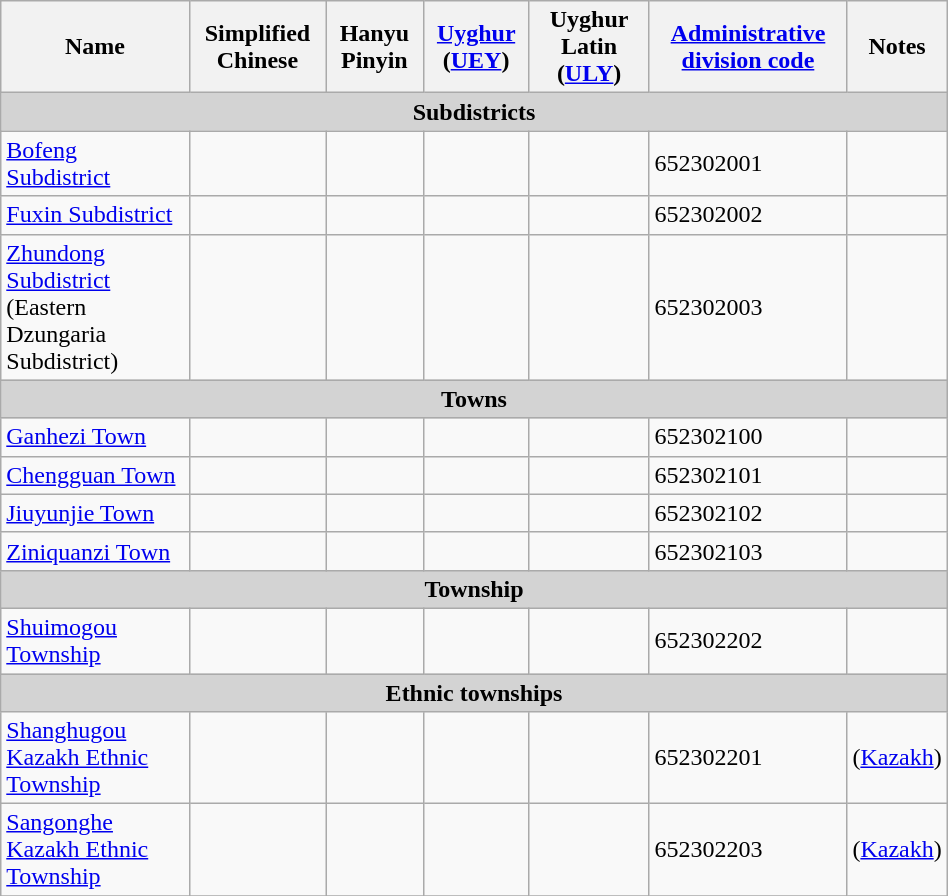<table class="wikitable" align="center" style="width:50%; border="1">
<tr>
<th>Name</th>
<th>Simplified Chinese</th>
<th>Hanyu Pinyin</th>
<th><a href='#'>Uyghur</a> (<a href='#'>UEY</a>)</th>
<th>Uyghur Latin (<a href='#'>ULY</a>)</th>
<th><a href='#'>Administrative division code</a></th>
<th>Notes</th>
</tr>
<tr>
<td colspan="7"  style="text-align:center; background:#d3d3d3;"><strong>Subdistricts</strong></td>
</tr>
<tr --------->
<td><a href='#'>Bofeng Subdistrict</a></td>
<td></td>
<td></td>
<td></td>
<td></td>
<td>652302001</td>
<td></td>
</tr>
<tr>
<td><a href='#'>Fuxin Subdistrict</a></td>
<td></td>
<td></td>
<td></td>
<td></td>
<td>652302002</td>
<td></td>
</tr>
<tr>
<td><a href='#'>Zhundong Subdistrict</a><br>(Eastern Dzungaria Subdistrict)</td>
<td></td>
<td></td>
<td></td>
<td></td>
<td>652302003</td>
<td></td>
</tr>
<tr>
<td colspan="7"  style="text-align:center; background:#d3d3d3;"><strong>Towns</strong></td>
</tr>
<tr --------->
<td><a href='#'>Ganhezi Town</a></td>
<td></td>
<td></td>
<td></td>
<td></td>
<td>652302100</td>
<td></td>
</tr>
<tr>
<td><a href='#'>Chengguan Town</a></td>
<td></td>
<td></td>
<td></td>
<td></td>
<td>652302101</td>
<td></td>
</tr>
<tr>
<td><a href='#'>Jiuyunjie Town</a></td>
<td></td>
<td></td>
<td></td>
<td></td>
<td>652302102</td>
<td></td>
</tr>
<tr>
<td><a href='#'>Ziniquanzi Town</a></td>
<td></td>
<td></td>
<td></td>
<td></td>
<td>652302103</td>
<td></td>
</tr>
<tr>
<td colspan="7"  style="text-align:center; background:#d3d3d3;"><strong>Township</strong></td>
</tr>
<tr --------->
<td><a href='#'>Shuimogou Township</a></td>
<td></td>
<td></td>
<td></td>
<td></td>
<td>652302202</td>
<td></td>
</tr>
<tr>
<td colspan="7"  style="text-align:center; background:#d3d3d3;"><strong>Ethnic townships</strong></td>
</tr>
<tr --------->
<td><a href='#'>Shanghugou Kazakh Ethnic Township</a></td>
<td></td>
<td></td>
<td></td>
<td></td>
<td>652302201</td>
<td>(<a href='#'>Kazakh</a>)<br></td>
</tr>
<tr>
<td><a href='#'>Sangonghe Kazakh Ethnic Township</a></td>
<td></td>
<td></td>
<td></td>
<td></td>
<td>652302203</td>
<td>(<a href='#'>Kazakh</a>)<br></td>
</tr>
<tr>
</tr>
</table>
